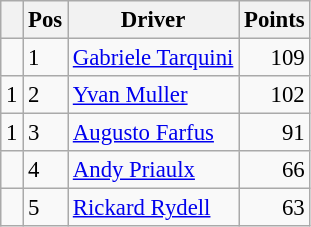<table class="wikitable" style="font-size: 95%;">
<tr>
<th></th>
<th>Pos</th>
<th>Driver</th>
<th>Points</th>
</tr>
<tr>
<td align="left"></td>
<td>1</td>
<td> <a href='#'>Gabriele Tarquini</a></td>
<td align="right">109</td>
</tr>
<tr>
<td align="left"> 1</td>
<td>2</td>
<td> <a href='#'>Yvan Muller</a></td>
<td align="right">102</td>
</tr>
<tr>
<td align="left"> 1</td>
<td>3</td>
<td> <a href='#'>Augusto Farfus</a></td>
<td align="right">91</td>
</tr>
<tr>
<td align="left"></td>
<td>4</td>
<td> <a href='#'>Andy Priaulx</a></td>
<td align="right">66</td>
</tr>
<tr>
<td align="left"></td>
<td>5</td>
<td> <a href='#'>Rickard Rydell</a></td>
<td align="right">63</td>
</tr>
</table>
